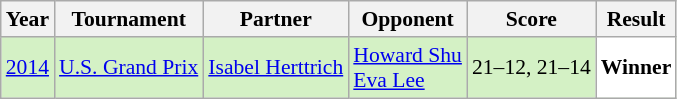<table class="sortable wikitable" style="font-size: 90%;">
<tr>
<th>Year</th>
<th>Tournament</th>
<th>Partner</th>
<th>Opponent</th>
<th>Score</th>
<th>Result</th>
</tr>
<tr style="background:#D4F1C5">
<td align="center"><a href='#'>2014</a></td>
<td align="left"><a href='#'>U.S. Grand Prix</a></td>
<td align="left"> <a href='#'>Isabel Herttrich</a></td>
<td align="left"> <a href='#'>Howard Shu</a><br> <a href='#'>Eva Lee</a></td>
<td align="left">21–12, 21–14</td>
<td style="text-align:left; background:white"> <strong>Winner</strong></td>
</tr>
</table>
